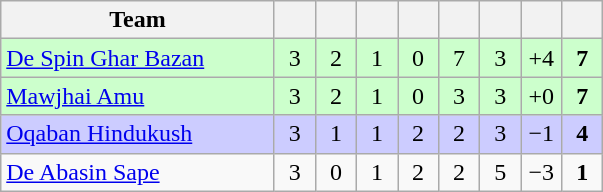<table class="wikitable" style="text-align: center">
<tr>
<th width=175>Team</th>
<th width=20></th>
<th width=20></th>
<th width=20></th>
<th width=20></th>
<th width=20></th>
<th width=20></th>
<th width=20></th>
<th width=20></th>
</tr>
<tr style="background:#cfc;">
<td align=left><a href='#'>De Spin Ghar Bazan</a></td>
<td>3</td>
<td>2</td>
<td>1</td>
<td>0</td>
<td>7</td>
<td>3</td>
<td>+4</td>
<td><strong>7</strong></td>
</tr>
<tr style="background:#cfc;">
<td align=left><a href='#'>Mawjhai Amu</a></td>
<td>3</td>
<td>2</td>
<td>1</td>
<td>0</td>
<td>3</td>
<td>3</td>
<td>+0</td>
<td><strong>7</strong></td>
</tr>
<tr style="background:#ccf;">
<td align=left><a href='#'>Oqaban Hindukush</a></td>
<td>3</td>
<td>1</td>
<td>1</td>
<td>2</td>
<td>2</td>
<td>3</td>
<td>−1</td>
<td><strong>4</strong></td>
</tr>
<tr>
<td align=left><a href='#'>De Abasin Sape</a></td>
<td>3</td>
<td>0</td>
<td>1</td>
<td>2</td>
<td>2</td>
<td>5</td>
<td>−3</td>
<td><strong>1</strong></td>
</tr>
</table>
